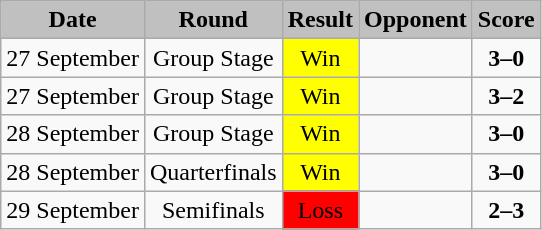<table class="wikitable">
<tr>
<td bgcolor="silver" align="center" valign="middle"><strong>Date</strong></td>
<td bgcolor="silver" align="center" valign="middle"><strong>Round</strong></td>
<td bgcolor="silver" align="center" valign="middle"><strong>Result</strong></td>
<td bgcolor="silver" align="center" valign="middle"><strong>Opponent</strong></td>
<td bgcolor="silver" align="center" valign="middle"><strong>Score</strong></td>
</tr>
<tr>
<td align="center">27 September</td>
<td align="center">Group Stage</td>
<td bgcolor="yellow" align="center">Win</td>
<td></td>
<td align="center"><strong>3–0</strong></td>
</tr>
<tr>
<td align="center">27 September</td>
<td align="center">Group Stage</td>
<td bgcolor="yellow" align="center">Win</td>
<td></td>
<td align="center"><strong>3–2</strong></td>
</tr>
<tr>
<td align="center">28 September</td>
<td align="center">Group Stage</td>
<td bgcolor="yellow" align="center">Win</td>
<td></td>
<td align="center"><strong>3–0</strong></td>
</tr>
<tr>
<td align="center">28 September</td>
<td align="center">Quarterfinals</td>
<td bgcolor="yellow" align="center">Win</td>
<td></td>
<td align="center"><strong>3–0</strong></td>
</tr>
<tr>
<td align="center">29 September</td>
<td align="center">Semifinals</td>
<td bgcolor="red" align="center">Loss</td>
<td></td>
<td align="center"><strong>2–3</strong></td>
</tr>
</table>
